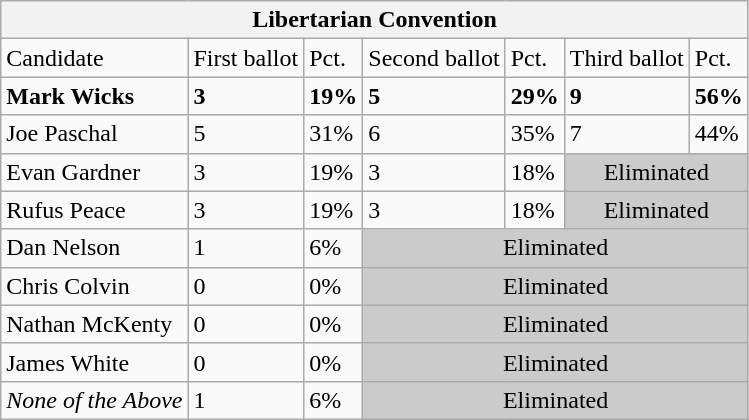<table class="wikitable">
<tr>
<th colspan="7" >Libertarian Convention</th>
</tr>
<tr>
<td>Candidate</td>
<td>First ballot</td>
<td>Pct.</td>
<td>Second ballot</td>
<td>Pct.</td>
<td>Third ballot</td>
<td>Pct.</td>
</tr>
<tr>
<td><strong>Mark Wicks</strong></td>
<td><strong>3</strong></td>
<td><strong>19%</strong></td>
<td><strong>5</strong></td>
<td><strong>29%</strong></td>
<td><strong>9</strong></td>
<td><strong>56%</strong></td>
</tr>
<tr>
<td>Joe Paschal</td>
<td>5</td>
<td>31%</td>
<td>6</td>
<td>35%</td>
<td>7</td>
<td>44%</td>
</tr>
<tr>
<td>Evan Gardner</td>
<td>3</td>
<td>19%</td>
<td>3</td>
<td>18%</td>
<td colspan="2" style="text-align:center; background:#cbcbcb">Eliminated</td>
</tr>
<tr>
<td>Rufus Peace</td>
<td>3</td>
<td>19%</td>
<td>3</td>
<td>18%</td>
<td colspan="2" style="text-align:center; background:#cbcbcb">Eliminated</td>
</tr>
<tr>
<td>Dan Nelson</td>
<td>1</td>
<td>6%</td>
<td colspan="4" style="text-align:center; background:#cbcbcb">Eliminated</td>
</tr>
<tr>
<td>Chris Colvin</td>
<td>0</td>
<td>0%</td>
<td colspan="4" style="text-align:center; background:#cbcbcb">Eliminated</td>
</tr>
<tr>
<td>Nathan McKenty</td>
<td>0</td>
<td>0%</td>
<td colspan="4" style="text-align:center; background:#cbcbcb">Eliminated</td>
</tr>
<tr>
<td>James White</td>
<td>0</td>
<td>0%</td>
<td colspan="4" style="text-align:center; background:#cbcbcb">Eliminated</td>
</tr>
<tr>
<td><em>None of the Above</em></td>
<td>1</td>
<td>6%</td>
<td colspan="4" style="text-align:center; background:#cbcbcb">Eliminated</td>
</tr>
</table>
